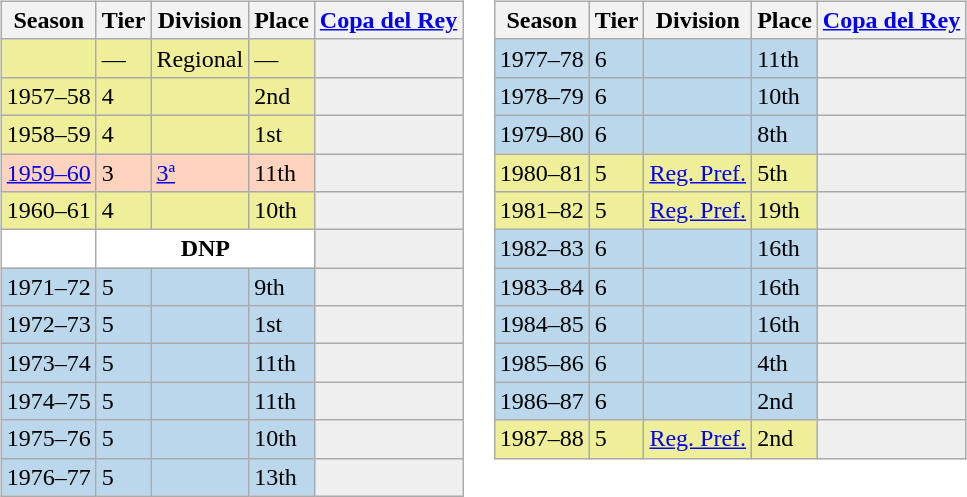<table>
<tr>
<td valign="top" width=0%><br><table class="wikitable">
<tr style="background:#f0f6fa;">
<th>Season</th>
<th>Tier</th>
<th>Division</th>
<th>Place</th>
<th><a href='#'>Copa del Rey</a></th>
</tr>
<tr>
<td style="background:#EFEF99;"></td>
<td style="background:#EFEF99;">—</td>
<td style="background:#EFEF99;">Regional</td>
<td style="background:#EFEF99;">—</td>
<td style="background:#efefef;"></td>
</tr>
<tr>
<td style="background:#EFEF99;">1957–58</td>
<td style="background:#EFEF99;">4</td>
<td style="background:#EFEF99;"></td>
<td style="background:#EFEF99;">2nd</td>
<td style="background:#efefef;"></td>
</tr>
<tr>
<td style="background:#EFEF99;">1958–59</td>
<td style="background:#EFEF99;">4</td>
<td style="background:#EFEF99;"></td>
<td style="background:#EFEF99;">1st</td>
<td style="background:#efefef;"></td>
</tr>
<tr>
<td style="background:#FFD3BD;"><a href='#'>1959–60</a></td>
<td style="background:#FFD3BD;">3</td>
<td style="background:#FFD3BD;"><a href='#'>3ª</a></td>
<td style="background:#FFD3BD;">11th</td>
<th style="background:#efefef;"></th>
</tr>
<tr>
<td style="background:#EFEF99;">1960–61</td>
<td style="background:#EFEF99;">4</td>
<td style="background:#EFEF99;"></td>
<td style="background:#EFEF99;">10th</td>
<td style="background:#efefef;"></td>
</tr>
<tr>
<td style="background:#FFFFFF;"></td>
<th style="background:#FFFFFF;" colspan="3">DNP</th>
<td style="background:#efefef;"></td>
</tr>
<tr>
<td style="background:#BBD7EC;">1971–72</td>
<td style="background:#BBD7EC;">5</td>
<td style="background:#BBD7EC;"></td>
<td style="background:#BBD7EC;">9th</td>
<td style="background:#efefef;"></td>
</tr>
<tr>
<td style="background:#BBD7EC;">1972–73</td>
<td style="background:#BBD7EC;">5</td>
<td style="background:#BBD7EC;"></td>
<td style="background:#BBD7EC;">1st</td>
<td style="background:#efefef;"></td>
</tr>
<tr>
<td style="background:#BBD7EC;">1973–74</td>
<td style="background:#BBD7EC;">5</td>
<td style="background:#BBD7EC;"></td>
<td style="background:#BBD7EC;">11th</td>
<td style="background:#efefef;"></td>
</tr>
<tr>
<td style="background:#BBD7EC;">1974–75</td>
<td style="background:#BBD7EC;">5</td>
<td style="background:#BBD7EC;"></td>
<td style="background:#BBD7EC;">11th</td>
<td style="background:#efefef;"></td>
</tr>
<tr>
<td style="background:#BBD7EC;">1975–76</td>
<td style="background:#BBD7EC;">5</td>
<td style="background:#BBD7EC;"></td>
<td style="background:#BBD7EC;">10th</td>
<td style="background:#efefef;"></td>
</tr>
<tr>
<td style="background:#BBD7EC;">1976–77</td>
<td style="background:#BBD7EC;">5</td>
<td style="background:#BBD7EC;"></td>
<td style="background:#BBD7EC;">13th</td>
<td style="background:#efefef;"></td>
</tr>
</table>
</td>
<td valign="top" width=0%><br><table class="wikitable">
<tr style="background:#f0f6fa;">
<th>Season</th>
<th>Tier</th>
<th>Division</th>
<th>Place</th>
<th><a href='#'>Copa del Rey</a></th>
</tr>
<tr>
<td style="background:#BBD7EC;">1977–78</td>
<td style="background:#BBD7EC;">6</td>
<td style="background:#BBD7EC;"></td>
<td style="background:#BBD7EC;">11th</td>
<td style="background:#efefef;"></td>
</tr>
<tr>
<td style="background:#BBD7EC;">1978–79</td>
<td style="background:#BBD7EC;">6</td>
<td style="background:#BBD7EC;"></td>
<td style="background:#BBD7EC;">10th</td>
<td style="background:#efefef;"></td>
</tr>
<tr>
<td style="background:#BBD7EC;">1979–80</td>
<td style="background:#BBD7EC;">6</td>
<td style="background:#BBD7EC;"></td>
<td style="background:#BBD7EC;">8th</td>
<td style="background:#efefef;"></td>
</tr>
<tr>
<td style="background:#EFEF99;">1980–81</td>
<td style="background:#EFEF99;">5</td>
<td style="background:#EFEF99;"><a href='#'>Reg. Pref.</a></td>
<td style="background:#EFEF99;">5th</td>
<td style="background:#efefef;"></td>
</tr>
<tr>
<td style="background:#EFEF99;">1981–82</td>
<td style="background:#EFEF99;">5</td>
<td style="background:#EFEF99;"><a href='#'>Reg. Pref.</a></td>
<td style="background:#EFEF99;">19th</td>
<td style="background:#efefef;"></td>
</tr>
<tr>
<td style="background:#BBD7EC;">1982–83</td>
<td style="background:#BBD7EC;">6</td>
<td style="background:#BBD7EC;"></td>
<td style="background:#BBD7EC;">16th</td>
<td style="background:#efefef;"></td>
</tr>
<tr>
<td style="background:#BBD7EC;">1983–84</td>
<td style="background:#BBD7EC;">6</td>
<td style="background:#BBD7EC;"></td>
<td style="background:#BBD7EC;">16th</td>
<td style="background:#efefef;"></td>
</tr>
<tr>
<td style="background:#BBD7EC;">1984–85</td>
<td style="background:#BBD7EC;">6</td>
<td style="background:#BBD7EC;"></td>
<td style="background:#BBD7EC;">16th</td>
<td style="background:#efefef;"></td>
</tr>
<tr>
<td style="background:#BBD7EC;">1985–86</td>
<td style="background:#BBD7EC;">6</td>
<td style="background:#BBD7EC;"></td>
<td style="background:#BBD7EC;">4th</td>
<td style="background:#efefef;"></td>
</tr>
<tr>
<td style="background:#BBD7EC;">1986–87</td>
<td style="background:#BBD7EC;">6</td>
<td style="background:#BBD7EC;"></td>
<td style="background:#BBD7EC;">2nd</td>
<td style="background:#efefef;"></td>
</tr>
<tr>
<td style="background:#EFEF99;">1987–88</td>
<td style="background:#EFEF99;">5</td>
<td style="background:#EFEF99;"><a href='#'>Reg. Pref.</a></td>
<td style="background:#EFEF99;">2nd</td>
<td style="background:#efefef;"></td>
</tr>
</table>
</td>
</tr>
</table>
